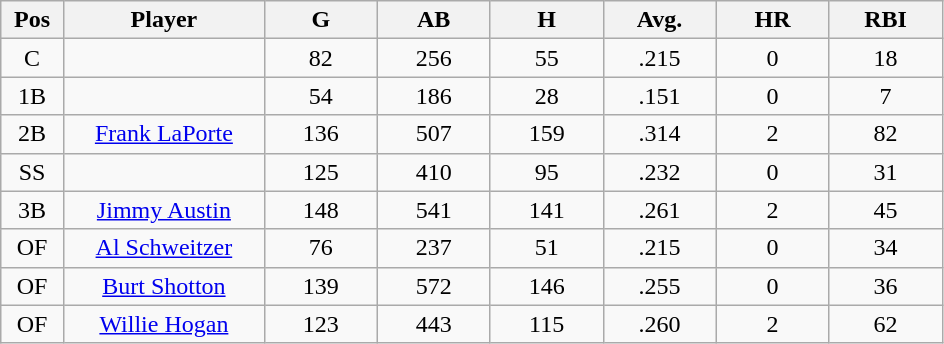<table class="wikitable sortable">
<tr>
<th bgcolor="#DDDDFF" width="5%">Pos</th>
<th bgcolor="#DDDDFF" width="16%">Player</th>
<th bgcolor="#DDDDFF" width="9%">G</th>
<th bgcolor="#DDDDFF" width="9%">AB</th>
<th bgcolor="#DDDDFF" width="9%">H</th>
<th bgcolor="#DDDDFF" width="9%">Avg.</th>
<th bgcolor="#DDDDFF" width="9%">HR</th>
<th bgcolor="#DDDDFF" width="9%">RBI</th>
</tr>
<tr align="center">
<td>C</td>
<td></td>
<td>82</td>
<td>256</td>
<td>55</td>
<td>.215</td>
<td>0</td>
<td>18</td>
</tr>
<tr align="center">
<td>1B</td>
<td></td>
<td>54</td>
<td>186</td>
<td>28</td>
<td>.151</td>
<td>0</td>
<td>7</td>
</tr>
<tr align="center">
<td>2B</td>
<td><a href='#'>Frank LaPorte</a></td>
<td>136</td>
<td>507</td>
<td>159</td>
<td>.314</td>
<td>2</td>
<td>82</td>
</tr>
<tr align=center>
<td>SS</td>
<td></td>
<td>125</td>
<td>410</td>
<td>95</td>
<td>.232</td>
<td>0</td>
<td>31</td>
</tr>
<tr align="center">
<td>3B</td>
<td><a href='#'>Jimmy Austin</a></td>
<td>148</td>
<td>541</td>
<td>141</td>
<td>.261</td>
<td>2</td>
<td>45</td>
</tr>
<tr align=center>
<td>OF</td>
<td><a href='#'>Al Schweitzer</a></td>
<td>76</td>
<td>237</td>
<td>51</td>
<td>.215</td>
<td>0</td>
<td>34</td>
</tr>
<tr align=center>
<td>OF</td>
<td><a href='#'>Burt Shotton</a></td>
<td>139</td>
<td>572</td>
<td>146</td>
<td>.255</td>
<td>0</td>
<td>36</td>
</tr>
<tr align=center>
<td>OF</td>
<td><a href='#'>Willie Hogan</a></td>
<td>123</td>
<td>443</td>
<td>115</td>
<td>.260</td>
<td>2</td>
<td>62</td>
</tr>
</table>
